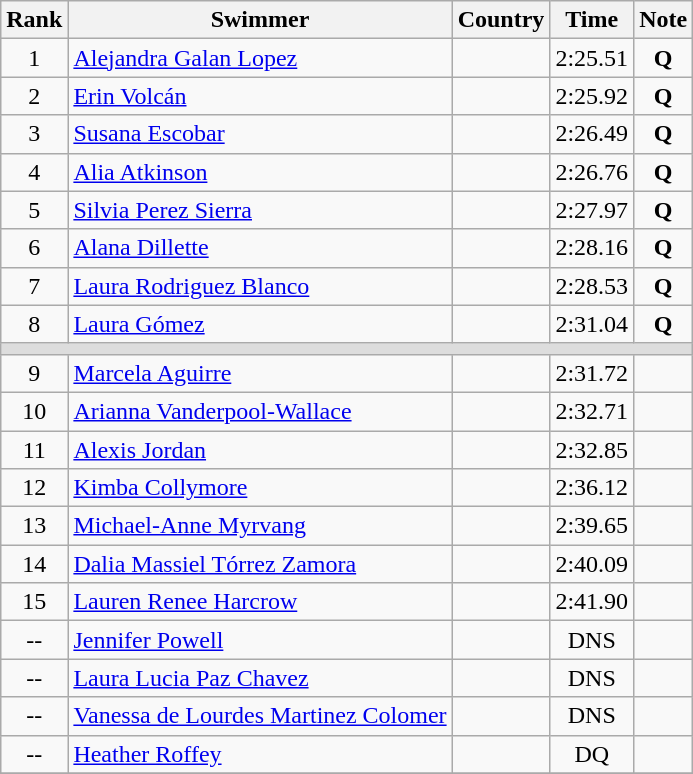<table class="wikitable" style="text-align:center">
<tr>
<th>Rank</th>
<th>Swimmer</th>
<th>Country</th>
<th>Time</th>
<th>Note</th>
</tr>
<tr>
<td>1</td>
<td align=left><a href='#'>Alejandra Galan Lopez</a></td>
<td align=left></td>
<td>2:25.51</td>
<td><strong>Q</strong></td>
</tr>
<tr>
<td>2</td>
<td align=left><a href='#'>Erin Volcán</a></td>
<td align=left></td>
<td>2:25.92</td>
<td><strong>Q</strong></td>
</tr>
<tr>
<td>3</td>
<td align=left><a href='#'>Susana Escobar</a></td>
<td align=left></td>
<td>2:26.49</td>
<td><strong>Q</strong></td>
</tr>
<tr>
<td>4</td>
<td align=left><a href='#'>Alia Atkinson</a></td>
<td align=left></td>
<td>2:26.76</td>
<td><strong>Q</strong></td>
</tr>
<tr>
<td>5</td>
<td align=left><a href='#'>Silvia Perez Sierra</a></td>
<td align=left></td>
<td>2:27.97</td>
<td><strong>Q</strong></td>
</tr>
<tr>
<td>6</td>
<td align=left><a href='#'>Alana Dillette</a></td>
<td align=left></td>
<td>2:28.16</td>
<td><strong>Q</strong></td>
</tr>
<tr>
<td>7</td>
<td align=left><a href='#'>Laura Rodriguez Blanco</a></td>
<td align=left></td>
<td>2:28.53</td>
<td><strong>Q</strong></td>
</tr>
<tr>
<td>8</td>
<td align=left><a href='#'>Laura Gómez</a></td>
<td align=left></td>
<td>2:31.04</td>
<td><strong>Q</strong></td>
</tr>
<tr bgcolor=#DDDDDD>
<td colspan=5></td>
</tr>
<tr>
<td>9</td>
<td align=left><a href='#'>Marcela Aguirre</a></td>
<td align=left></td>
<td>2:31.72</td>
<td></td>
</tr>
<tr>
<td>10</td>
<td align=left><a href='#'>Arianna Vanderpool-Wallace</a></td>
<td align=left></td>
<td>2:32.71</td>
<td></td>
</tr>
<tr>
<td>11</td>
<td align=left><a href='#'>Alexis Jordan</a></td>
<td align=left></td>
<td>2:32.85</td>
<td></td>
</tr>
<tr>
<td>12</td>
<td align=left><a href='#'>Kimba Collymore</a></td>
<td align=left></td>
<td>2:36.12</td>
<td></td>
</tr>
<tr>
<td>13</td>
<td align=left><a href='#'>Michael-Anne Myrvang</a></td>
<td align=left></td>
<td>2:39.65</td>
<td></td>
</tr>
<tr>
<td>14</td>
<td align=left><a href='#'>Dalia Massiel Tórrez Zamora</a></td>
<td align=left></td>
<td>2:40.09</td>
<td></td>
</tr>
<tr>
<td>15</td>
<td align=left><a href='#'>Lauren Renee Harcrow</a></td>
<td align=left></td>
<td>2:41.90</td>
<td></td>
</tr>
<tr>
<td>--</td>
<td align=left><a href='#'>Jennifer Powell</a></td>
<td align=left></td>
<td>DNS</td>
<td></td>
</tr>
<tr>
<td>--</td>
<td align=left><a href='#'>Laura Lucia Paz Chavez</a></td>
<td align=left></td>
<td>DNS</td>
<td></td>
</tr>
<tr>
<td>--</td>
<td align=left><a href='#'>Vanessa de Lourdes Martinez Colomer</a></td>
<td align=left></td>
<td>DNS</td>
<td></td>
</tr>
<tr>
<td>--</td>
<td align=left><a href='#'>Heather Roffey</a></td>
<td align=left></td>
<td>DQ</td>
<td></td>
</tr>
<tr>
</tr>
</table>
